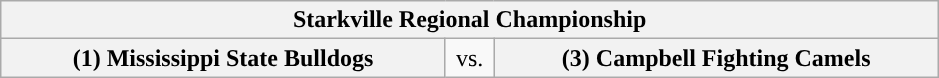<table class="wikitable">
<tr>
<th style="width: 604px;" colspan=3>Starkville Regional Championship</th>
</tr>
<tr>
<th style="width: 289px; ">(1) Mississippi State Bulldogs</th>
<td style="width: 25px; text-align:center">vs.</td>
<th style="width: 289px; ">(3) Campbell Fighting Camels</th>
</tr>
</table>
